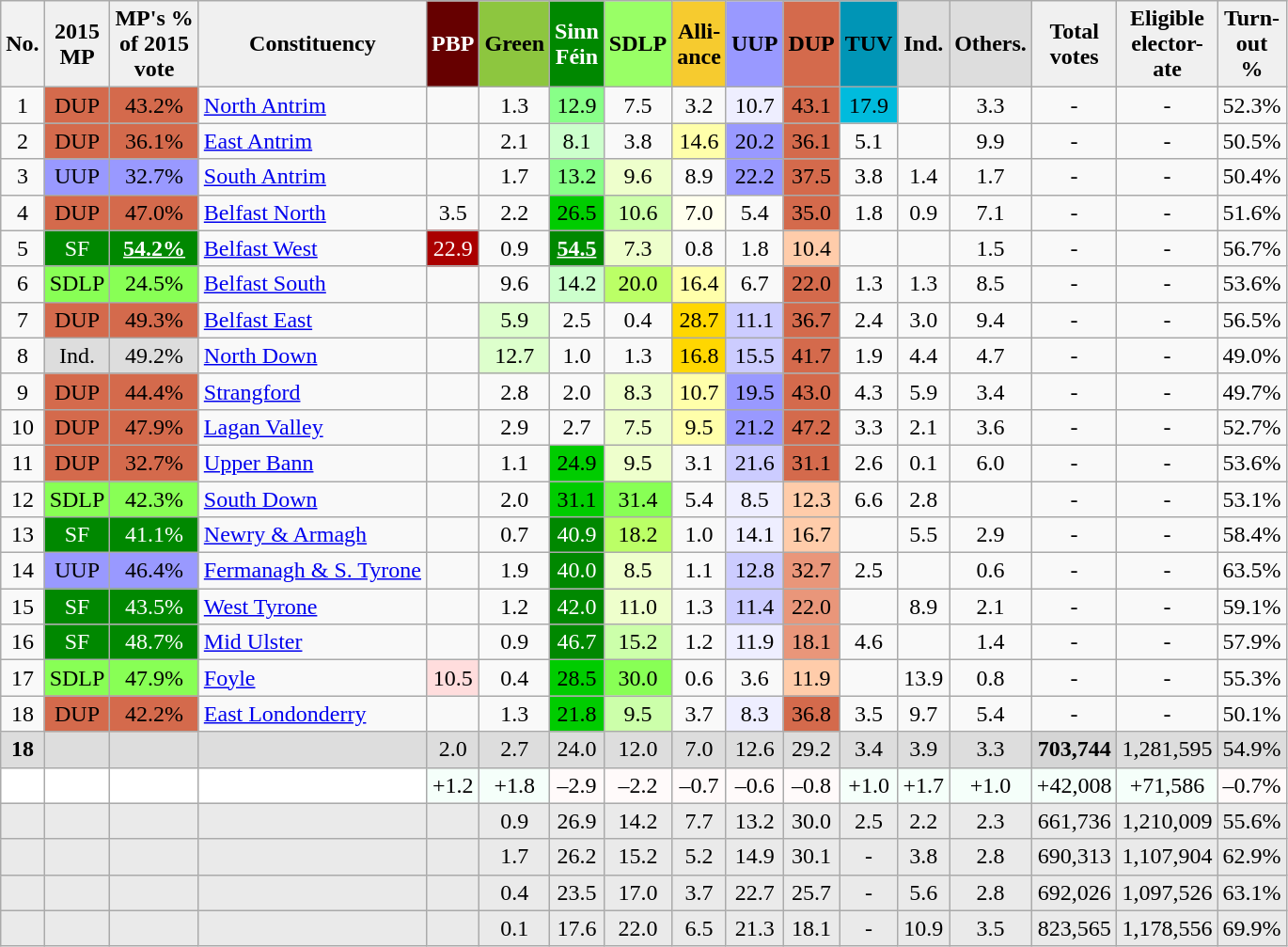<table class="wikitable sortable" style="text-align:center;">
<tr>
<th>No.</th>
<th style="text-align:center; background-color:#f0f0f0;">2015<br> MP<br></th>
<th style="text-align:center; background-color:#f0f0f0;">MP's % <br>of 2015<br> vote</th>
<th style="text-align:center; background-color:#f0f0f0;">Constituency</th>
<th style="background-color:#660000; color:#fff;">PBP<br></th>
<th style="background-color:#8dc63f;">Green<br></th>
<th style="background-color:#008800; color:#fff;">Sinn<br>Féin<br></th>
<th style="background-color:#99ff66;">SDLP<br></th>
<th style="background-color:#f6cb2f;">Alli-<br>ance<br></th>
<th style="background-color:#9999ff;">UUP<br></th>
<th style="background-color:#d46a4c;">DUP<br></th>
<th style="background-color:#0095b6;">TUV<br></th>
<th style="background-color:#dddddd;">Ind.<br></th>
<th style="background-color:#dddddd;">Others.<br></th>
<th style="text-align:center; background-color:#f0f0f0;">Total<br>votes<br></th>
<th style="text-align:center; background-color:#f0f0f0;">Eligible<br>elector-<br>ate</th>
<th style="text-align:center; background-color:#f0f0f0;">Turn-<br>out<br> %</th>
</tr>
<tr>
<td>1</td>
<td style="background:#d46a4c;">DUP</td>
<td style="background:#d46a4c;">43.2%</td>
<td align=left><a href='#'>North Antrim</a></td>
<td></td>
<td>1.3</td>
<td style="background:#88ff88;">12.9</td>
<td>7.5</td>
<td>3.2</td>
<td style="background:#eeeeff;">10.7</td>
<td style="background:#d46a4c;">43.1</td>
<td style="background:#00bbdd;">17.9</td>
<td></td>
<td>3.3</td>
<td>-</td>
<td>-</td>
<td>52.3%</td>
</tr>
<tr>
<td>2</td>
<td style="background:#d46a4c;">DUP</td>
<td style="background:#d46a4c;">36.1%</td>
<td align=left><a href='#'>East Antrim</a></td>
<td></td>
<td>2.1</td>
<td style="background:#ccffcc;">8.1</td>
<td>3.8</td>
<td style="background:#ffffaa;">14.6</td>
<td style="background:#9999ff;">20.2</td>
<td style="background:#d46a4c;">36.1</td>
<td>5.1</td>
<td></td>
<td>9.9</td>
<td>-</td>
<td>-</td>
<td>50.5%</td>
</tr>
<tr>
<td>3</td>
<td style="background:#9999ff;">UUP</td>
<td style="background:#9999ff;">32.7%</td>
<td align=left><a href='#'>South Antrim</a></td>
<td></td>
<td>1.7</td>
<td style="background:#88ff88;">13.2</td>
<td style="background:#eeffcc;">9.6</td>
<td>8.9</td>
<td style="background:#9999ff;">22.2</td>
<td style="background:#d46a4c;">37.5</td>
<td>3.8</td>
<td>1.4</td>
<td>1.7</td>
<td>-</td>
<td>-</td>
<td>50.4%</td>
</tr>
<tr>
<td>4</td>
<td style="background:#d46a4c;">DUP</td>
<td style="background:#d46a4c;">47.0%</td>
<td align=left><a href='#'>Belfast North</a></td>
<td>3.5</td>
<td>2.2</td>
<td style="background:#00cc00;">26.5</td>
<td style="background:#ccffaa;">10.6</td>
<td style="background:#ffffee;">7.0</td>
<td>5.4</td>
<td style="background:#d46a4c;">35.0</td>
<td>1.8</td>
<td>0.9</td>
<td>7.1</td>
<td>-</td>
<td>-</td>
<td>51.6%</td>
</tr>
<tr>
<td>5</td>
<td style="background:#008800; text-align:center; color:#fff;">SF</td>
<td style="background:#008800; color:#fff;"><u><strong>54.2%</strong></u></td>
<td align=left><a href='#'>Belfast West</a></td>
<td style="background:#aa0000; color:#fff;">22.9</td>
<td>0.9</td>
<td style="background:#008800; color:#fff;"><strong><u>54.5</u></strong></td>
<td style="background:#eeffcc;">7.3</td>
<td>0.8</td>
<td>1.8</td>
<td style="background:#ffccaa;">10.4</td>
<td></td>
<td></td>
<td>1.5</td>
<td>-</td>
<td>-</td>
<td>56.7%</td>
</tr>
<tr>
<td>6</td>
<td style="background:#88ff55;">SDLP</td>
<td style="background:#88ff55;">24.5%</td>
<td align=left><a href='#'>Belfast South</a></td>
<td></td>
<td>9.6</td>
<td style="background:#ccffcc;">14.2</td>
<td style="background:#bbff66;">20.0</td>
<td style="background:#ffffaa;">16.4</td>
<td>6.7</td>
<td style="background:#d46a4c;">22.0</td>
<td>1.3</td>
<td>1.3</td>
<td>8.5</td>
<td>-</td>
<td>-</td>
<td>53.6%</td>
</tr>
<tr>
<td>7</td>
<td style="background:#d46a4c;">DUP</td>
<td style="background:#d46a4c;">49.3%</td>
<td align=left><a href='#'>Belfast East</a></td>
<td></td>
<td style="background:#ddffcc;">5.9</td>
<td>2.5</td>
<td>0.4</td>
<td style="background:gold;">28.7</td>
<td style="background:#ccccff;">11.1</td>
<td style="background:#d46a4c;">36.7</td>
<td>2.4</td>
<td>3.0</td>
<td>9.4</td>
<td>-</td>
<td>-</td>
<td>56.5%</td>
</tr>
<tr>
<td>8</td>
<td style="background:#dddddd;">Ind.</td>
<td style="background:#dddddd; ">49.2%</td>
<td align=left><a href='#'>North Down</a></td>
<td></td>
<td style="background:#ddffcc;">12.7</td>
<td>1.0</td>
<td>1.3</td>
<td style="background:gold;">16.8</td>
<td style="background:#ccccff;">15.5</td>
<td style="background:#d46a4c;">41.7</td>
<td>1.9</td>
<td>4.4</td>
<td>4.7</td>
<td>-</td>
<td>-</td>
<td>49.0%</td>
</tr>
<tr>
<td>9</td>
<td style="background:#d46a4c;">DUP</td>
<td style="background:#d46a4c;">44.4%</td>
<td align=left><a href='#'>Strangford</a></td>
<td></td>
<td>2.8</td>
<td>2.0</td>
<td style="background:#eeffcc;">8.3</td>
<td style="background:#ffffaa;">10.7</td>
<td style="background:#9999ff;">19.5</td>
<td style="background:#d46a4c;">43.0</td>
<td>4.3</td>
<td>5.9</td>
<td>3.4</td>
<td>-</td>
<td>-</td>
<td>49.7%</td>
</tr>
<tr>
<td>10</td>
<td style="background:#d46a4c;">DUP</td>
<td style="background:#d46a4c;">47.9%</td>
<td align=left><a href='#'>Lagan Valley</a></td>
<td></td>
<td>2.9</td>
<td>2.7</td>
<td style="background:#eeffcc;">7.5</td>
<td style="background:#ffffaa;">9.5</td>
<td style="background:#9999ff;">21.2</td>
<td style="background:#d46a4c;">47.2</td>
<td>3.3</td>
<td>2.1</td>
<td>3.6</td>
<td>-</td>
<td>-</td>
<td>52.7%</td>
</tr>
<tr>
<td>11</td>
<td style="background:#d46a4c;">DUP</td>
<td style="background:#d46a4c;">32.7%</td>
<td align=left><a href='#'>Upper Bann</a></td>
<td></td>
<td>1.1</td>
<td style="background:#00cc00;">24.9</td>
<td style="background:#eeffcc;">9.5</td>
<td>3.1</td>
<td style="background:#ccccff;">21.6</td>
<td style="background:#d46a4c;">31.1</td>
<td>2.6</td>
<td>0.1</td>
<td>6.0</td>
<td>-</td>
<td>-</td>
<td>53.6%</td>
</tr>
<tr>
<td>12</td>
<td style="background:#88ff55;">SDLP</td>
<td style="background:#88ff55;">42.3%</td>
<td align=left><a href='#'>South Down</a></td>
<td></td>
<td>2.0</td>
<td style="background:#00cc00;">31.1</td>
<td style="background:#88ff55;">31.4</td>
<td>5.4</td>
<td style="background:#eeeeff;">8.5</td>
<td style="background:#ffccaa;">12.3</td>
<td>6.6</td>
<td>2.8</td>
<td></td>
<td>-</td>
<td>-</td>
<td>53.1%</td>
</tr>
<tr>
<td>13</td>
<td style="background:#008800; color:#fff;">SF</td>
<td style="background:#008800; color:#fff">41.1%</td>
<td align=left><a href='#'>Newry & Armagh</a></td>
<td></td>
<td>0.7</td>
<td style="background:#008800; color:#fff;">40.9</td>
<td style="background:#bbff66;">18.2</td>
<td>1.0</td>
<td style="background:#eeeeff;">14.1</td>
<td style="background:#ffccaa;">16.7</td>
<td></td>
<td>5.5</td>
<td>2.9</td>
<td>-</td>
<td>-</td>
<td>58.4%</td>
</tr>
<tr>
<td>14</td>
<td style="background:#9999ff;">UUP</td>
<td style="background:#9999ff;">46.4%</td>
<td align=left><a href='#'>Fermanagh & S. Tyrone</a></td>
<td></td>
<td>1.9</td>
<td style="background:#008800; color:#fff;">40.0</td>
<td style="background:#eeffcc;">8.5</td>
<td>1.1</td>
<td style="background:#ccccff;">12.8</td>
<td style="background:darksalmon;">32.7</td>
<td>2.5</td>
<td></td>
<td>0.6</td>
<td>-</td>
<td>-</td>
<td>63.5%</td>
</tr>
<tr>
<td>15</td>
<td style="background:#008800; color:#fff;">SF</td>
<td style="background:#008800; color:#fff">43.5%</td>
<td align=left><a href='#'>West Tyrone</a></td>
<td></td>
<td>1.2</td>
<td style="background:#008800; color:#fff;">42.0</td>
<td style="background:#eeffcc;">11.0</td>
<td>1.3</td>
<td style="background:#ccccff;">11.4</td>
<td style="background:darksalmon;">22.0</td>
<td></td>
<td>8.9</td>
<td>2.1</td>
<td>-</td>
<td>-</td>
<td>59.1%</td>
</tr>
<tr>
<td>16</td>
<td style="background:#008800; color:#fff;">SF</td>
<td style="background:#008800; color:#fff;">48.7%</td>
<td align=left><a href='#'>Mid Ulster</a></td>
<td></td>
<td>0.9</td>
<td style="background:#008800; color:#fff;">46.7</td>
<td style="background:#ccffaa;">15.2</td>
<td>1.2</td>
<td style="background:#eeeeff;">11.9</td>
<td style="background:darksalmon;">18.1</td>
<td>4.6</td>
<td></td>
<td>1.4</td>
<td>-</td>
<td>-</td>
<td>57.9%</td>
</tr>
<tr>
<td>17</td>
<td style="background:#88ff55;">SDLP</td>
<td style="background:#88ff55;">47.9%</td>
<td align=left><a href='#'>Foyle</a></td>
<td style="background:#ffdddd;">10.5</td>
<td>0.4</td>
<td style="background:#00cc00;">28.5</td>
<td style="background:#88ff55;">30.0</td>
<td>0.6</td>
<td>3.6</td>
<td style="background:#ffccaa;">11.9</td>
<td></td>
<td>13.9</td>
<td>0.8</td>
<td>-</td>
<td>-</td>
<td>55.3%</td>
</tr>
<tr>
<td>18</td>
<td style="background:#d46a4c;">DUP</td>
<td style="background:#d46a4c;">42.2%</td>
<td align=left><a href='#'>East Londonderry</a></td>
<td></td>
<td>1.3</td>
<td style="background:#00cc00;">21.8</td>
<td style="background:#ccffaa;">9.5</td>
<td>3.7</td>
<td style="background:#eeeeff;">8.3</td>
<td style="background:#d46a4c;">36.8</td>
<td>3.5</td>
<td>9.7</td>
<td>5.4</td>
<td>-</td>
<td>-</td>
<td>50.1%</td>
</tr>
<tr style="background:#ddd;" class="sortbottom">
<td><strong>18</strong></td>
<td></td>
<td></td>
<td style="text-align:left; background:#ddd;"></td>
<td>2.0</td>
<td>2.7</td>
<td>24.0</td>
<td>12.0</td>
<td>7.0</td>
<td>12.6</td>
<td>29.2</td>
<td>3.4</td>
<td>3.9</td>
<td>3.3</td>
<td style="background:#d5d5d5;"><strong>703,744</strong></td>
<td>1,281,595</td>
<td style="background:#ddd;">54.9%</td>
</tr>
<tr class="sortbottom" style="background:#fff;">
<td></td>
<td></td>
<td></td>
<td align="left"></td>
<td style="background:mintcream;">+1.2</td>
<td style="background:mintcream;">+1.8</td>
<td style="background:snow;">–2.9</td>
<td style="background:snow;">–2.2</td>
<td style="background:snow;">–0.7</td>
<td style="background:snow;">–0.6</td>
<td style="background:snow;">–0.8</td>
<td style="background:mintcream;">+1.0</td>
<td style="background:mintcream;">+1.7</td>
<td style="background:mintcream;">+1.0</td>
<td style="background:mintcream;">+42,008</td>
<td style="background:mintcream;">+71,586</td>
<td style="background:snow;">–0.7%</td>
</tr>
<tr class="sortbottom" style="background:#eaeaea;">
<td></td>
<td></td>
<td></td>
<td align="left"></td>
<td></td>
<td>0.9</td>
<td>26.9</td>
<td>14.2</td>
<td>7.7</td>
<td>13.2</td>
<td>30.0</td>
<td>2.5</td>
<td>2.2</td>
<td>2.3</td>
<td>661,736</td>
<td>1,210,009</td>
<td>55.6%</td>
</tr>
<tr class="sortbottom" style="background:#eaeaea;">
<td></td>
<td></td>
<td></td>
<td align="left"></td>
<td></td>
<td>1.7</td>
<td>26.2</td>
<td>15.2</td>
<td>5.2</td>
<td>14.9</td>
<td>30.1</td>
<td>-</td>
<td>3.8</td>
<td>2.8</td>
<td>690,313</td>
<td>1,107,904</td>
<td>62.9%</td>
</tr>
<tr class="sortbottom" style="background:#eaeaea;">
<td></td>
<td></td>
<td></td>
<td align="left"></td>
<td></td>
<td>0.4</td>
<td>23.5</td>
<td>17.0</td>
<td>3.7</td>
<td>22.7</td>
<td>25.7</td>
<td>-</td>
<td>5.6</td>
<td>2.8</td>
<td>692,026</td>
<td>1,097,526</td>
<td>63.1%</td>
</tr>
<tr class="sortbottom" style="background:#eaeaea;">
<td></td>
<td></td>
<td></td>
<td align="left"></td>
<td></td>
<td>0.1</td>
<td>17.6</td>
<td>22.0</td>
<td>6.5</td>
<td>21.3</td>
<td>18.1</td>
<td>-</td>
<td>10.9</td>
<td>3.5</td>
<td>823,565</td>
<td>1,178,556</td>
<td>69.9%</td>
</tr>
</table>
